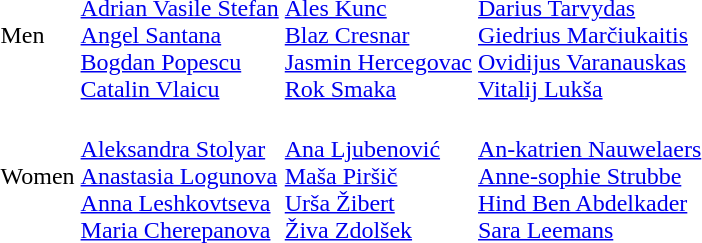<table>
<tr>
<td>Men</td>
<td><br><a href='#'>Adrian Vasile Stefan</a><br><a href='#'>Angel Santana</a><br><a href='#'>Bogdan Popescu</a><br><a href='#'>Catalin Vlaicu</a></td>
<td><br><a href='#'>Ales Kunc</a><br><a href='#'>Blaz Cresnar</a><br><a href='#'>Jasmin Hercegovac</a><br><a href='#'>Rok Smaka</a></td>
<td><br><a href='#'>Darius Tarvydas</a><br><a href='#'>Giedrius Marčiukaitis</a><br><a href='#'>Ovidijus Varanauskas</a><br><a href='#'>Vitalij Lukša</a></td>
</tr>
<tr>
<td>Women</td>
<td><br><a href='#'>Aleksandra Stolyar</a><br><a href='#'>Anastasia Logunova</a><br><a href='#'>Anna Leshkovtseva</a><br><a href='#'>Maria Cherepanova</a></td>
<td><br><a href='#'>Ana Ljubenović</a><br><a href='#'>Maša Piršič</a><br><a href='#'>Urša Žibert</a><br><a href='#'>Živa Zdolšek</a></td>
<td><br><a href='#'>An-katrien Nauwelaers</a><br><a href='#'>Anne-sophie Strubbe</a><br><a href='#'>Hind Ben Abdelkader</a><br><a href='#'>Sara Leemans</a></td>
</tr>
</table>
